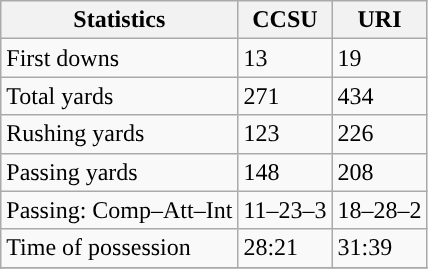<table class="wikitable" style="float: left;">
<tr>
<th>Statistics</th>
<th>CCSU</th>
<th>URI</th>
</tr>
<tr>
<td>First downs</td>
<td>13</td>
<td>19</td>
</tr>
<tr>
<td>Total yards</td>
<td>271</td>
<td>434</td>
</tr>
<tr>
<td>Rushing yards</td>
<td>123</td>
<td>226</td>
</tr>
<tr>
<td>Passing yards</td>
<td>148</td>
<td>208</td>
</tr>
<tr>
<td>Passing: Comp–Att–Int</td>
<td>11–23–3</td>
<td>18–28–2</td>
</tr>
<tr>
<td>Time of possession</td>
<td>28:21</td>
<td>31:39</td>
</tr>
<tr>
</tr>
</table>
